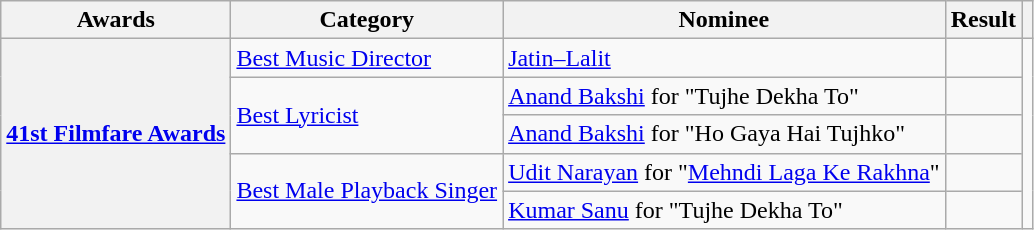<table class="wikitable plainrowheaders sortable">
<tr>
<th scope="col">Awards</th>
<th scope="col">Category</th>
<th scope="col">Nominee</th>
<th scope="col">Result</th>
<th scope="col" class="unsortable"></th>
</tr>
<tr>
<th rowspan="5" scope="row"><a href='#'>41st Filmfare Awards</a></th>
<td><a href='#'>Best Music Director</a></td>
<td><a href='#'>Jatin–Lalit</a></td>
<td></td>
<td rowspan="5" align="center"><br></td>
</tr>
<tr>
<td rowspan="2"><a href='#'>Best Lyricist</a></td>
<td><a href='#'>Anand Bakshi</a> for "Tujhe Dekha To"</td>
<td></td>
</tr>
<tr>
<td><a href='#'>Anand Bakshi</a> for "Ho Gaya Hai Tujhko"</td>
<td></td>
</tr>
<tr>
<td rowspan="2"><a href='#'>Best Male Playback Singer</a></td>
<td><a href='#'>Udit Narayan</a> for "<a href='#'>Mehndi Laga Ke Rakhna</a>"</td>
<td></td>
</tr>
<tr>
<td><a href='#'>Kumar Sanu</a> for "Tujhe Dekha To"</td>
<td></td>
</tr>
</table>
